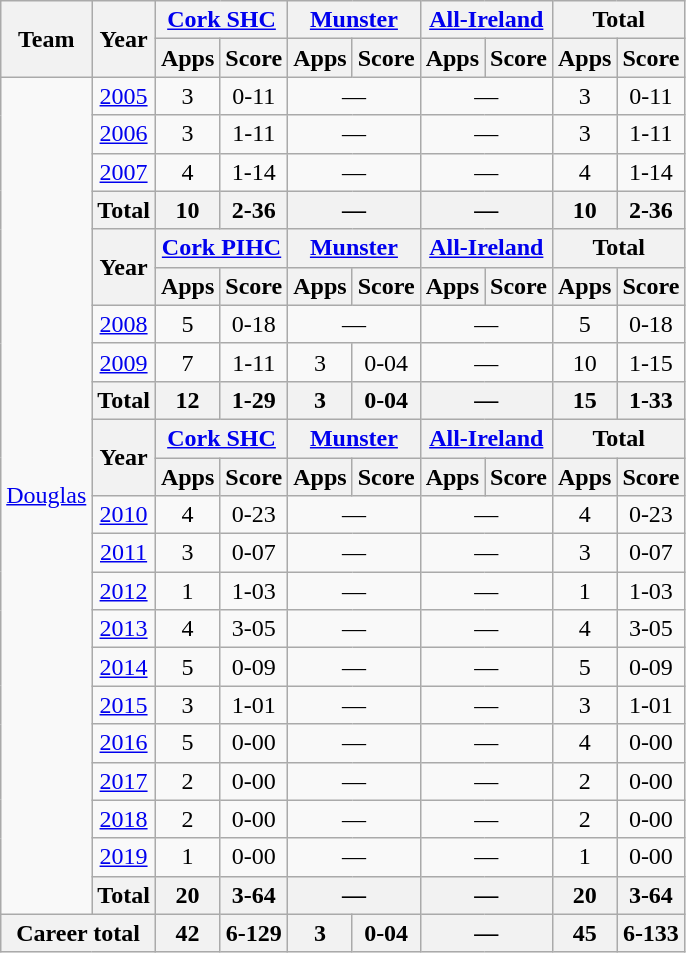<table class="wikitable" style="text-align:center">
<tr>
<th rowspan="2">Team</th>
<th rowspan="2">Year</th>
<th colspan="2"><a href='#'>Cork SHC</a></th>
<th colspan="2"><a href='#'>Munster</a></th>
<th colspan="2"><a href='#'>All-Ireland</a></th>
<th colspan="2">Total</th>
</tr>
<tr>
<th>Apps</th>
<th>Score</th>
<th>Apps</th>
<th>Score</th>
<th>Apps</th>
<th>Score</th>
<th>Apps</th>
<th>Score</th>
</tr>
<tr>
<td rowspan="22"><a href='#'>Douglas</a></td>
<td><a href='#'>2005</a></td>
<td>3</td>
<td>0-11</td>
<td colspan=2>—</td>
<td colspan=2>—</td>
<td>3</td>
<td>0-11</td>
</tr>
<tr>
<td><a href='#'>2006</a></td>
<td>3</td>
<td>1-11</td>
<td colspan=2>—</td>
<td colspan=2>—</td>
<td>3</td>
<td>1-11</td>
</tr>
<tr>
<td><a href='#'>2007</a></td>
<td>4</td>
<td>1-14</td>
<td colspan=2>—</td>
<td colspan=2>—</td>
<td>4</td>
<td>1-14</td>
</tr>
<tr>
<th>Total</th>
<th>10</th>
<th>2-36</th>
<th colspan=2>—</th>
<th colspan=2>—</th>
<th>10</th>
<th>2-36</th>
</tr>
<tr>
<th rowspan=2>Year</th>
<th colspan=2><a href='#'>Cork PIHC</a></th>
<th colspan="2"><a href='#'>Munster</a></th>
<th colspan="2"><a href='#'>All-Ireland</a></th>
<th colspan="2">Total</th>
</tr>
<tr>
<th>Apps</th>
<th>Score</th>
<th>Apps</th>
<th>Score</th>
<th>Apps</th>
<th>Score</th>
<th>Apps</th>
<th>Score</th>
</tr>
<tr>
<td><a href='#'>2008</a></td>
<td>5</td>
<td>0-18</td>
<td colspan=2>—</td>
<td colspan=2>—</td>
<td>5</td>
<td>0-18</td>
</tr>
<tr>
<td><a href='#'>2009</a></td>
<td>7</td>
<td>1-11</td>
<td>3</td>
<td>0-04</td>
<td colspan=2>—</td>
<td>10</td>
<td>1-15</td>
</tr>
<tr>
<th>Total</th>
<th>12</th>
<th>1-29</th>
<th>3</th>
<th>0-04</th>
<th colspan=2>—</th>
<th>15</th>
<th>1-33</th>
</tr>
<tr>
<th rowspan=2>Year</th>
<th colspan="2"><a href='#'>Cork SHC</a></th>
<th colspan="2"><a href='#'>Munster</a></th>
<th colspan="2"><a href='#'>All-Ireland</a></th>
<th colspan="2">Total</th>
</tr>
<tr>
<th>Apps</th>
<th>Score</th>
<th>Apps</th>
<th>Score</th>
<th>Apps</th>
<th>Score</th>
<th>Apps</th>
<th>Score</th>
</tr>
<tr>
<td><a href='#'>2010</a></td>
<td>4</td>
<td>0-23</td>
<td colspan=2>—</td>
<td colspan=2>—</td>
<td>4</td>
<td>0-23</td>
</tr>
<tr>
<td><a href='#'>2011</a></td>
<td>3</td>
<td>0-07</td>
<td colspan=2>—</td>
<td colspan=2>—</td>
<td>3</td>
<td>0-07</td>
</tr>
<tr>
<td><a href='#'>2012</a></td>
<td>1</td>
<td>1-03</td>
<td colspan=2>—</td>
<td colspan=2>—</td>
<td>1</td>
<td>1-03</td>
</tr>
<tr>
<td><a href='#'>2013</a></td>
<td>4</td>
<td>3-05</td>
<td colspan=2>—</td>
<td colspan=2>—</td>
<td>4</td>
<td>3-05</td>
</tr>
<tr>
<td><a href='#'>2014</a></td>
<td>5</td>
<td>0-09</td>
<td colspan=2>—</td>
<td colspan=2>—</td>
<td>5</td>
<td>0-09</td>
</tr>
<tr>
<td><a href='#'>2015</a></td>
<td>3</td>
<td>1-01</td>
<td colspan=2>—</td>
<td colspan=2>—</td>
<td>3</td>
<td>1-01</td>
</tr>
<tr>
<td><a href='#'>2016</a></td>
<td>5</td>
<td>0-00</td>
<td colspan=2>—</td>
<td colspan=2>—</td>
<td>4</td>
<td>0-00</td>
</tr>
<tr>
<td><a href='#'>2017</a></td>
<td>2</td>
<td>0-00</td>
<td colspan=2>—</td>
<td colspan=2>—</td>
<td>2</td>
<td>0-00</td>
</tr>
<tr>
<td><a href='#'>2018</a></td>
<td>2</td>
<td>0-00</td>
<td colspan=2>—</td>
<td colspan=2>—</td>
<td>2</td>
<td>0-00</td>
</tr>
<tr>
<td><a href='#'>2019</a></td>
<td>1</td>
<td>0-00</td>
<td colspan=2>—</td>
<td colspan=2>—</td>
<td>1</td>
<td>0-00</td>
</tr>
<tr>
<th>Total</th>
<th>20</th>
<th>3-64</th>
<th colspan=2>—</th>
<th colspan=2>—</th>
<th>20</th>
<th>3-64</th>
</tr>
<tr>
<th colspan="2">Career total</th>
<th>42</th>
<th>6-129</th>
<th>3</th>
<th>0-04</th>
<th colspan=2>—</th>
<th>45</th>
<th>6-133</th>
</tr>
</table>
